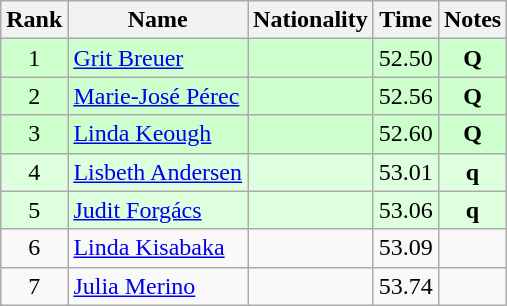<table class="wikitable sortable" style="text-align:center">
<tr>
<th>Rank</th>
<th>Name</th>
<th>Nationality</th>
<th>Time</th>
<th>Notes</th>
</tr>
<tr bgcolor=ccffcc>
<td>1</td>
<td align=left><a href='#'>Grit Breuer</a></td>
<td align=left></td>
<td>52.50</td>
<td><strong>Q</strong></td>
</tr>
<tr bgcolor=ccffcc>
<td>2</td>
<td align=left><a href='#'>Marie-José Pérec</a></td>
<td align=left></td>
<td>52.56</td>
<td><strong>Q</strong></td>
</tr>
<tr bgcolor=ccffcc>
<td>3</td>
<td align=left><a href='#'>Linda Keough</a></td>
<td align=left></td>
<td>52.60</td>
<td><strong>Q</strong></td>
</tr>
<tr bgcolor=ddffdd>
<td>4</td>
<td align=left><a href='#'>Lisbeth Andersen</a></td>
<td align=left></td>
<td>53.01</td>
<td><strong>q</strong></td>
</tr>
<tr bgcolor=ddffdd>
<td>5</td>
<td align=left><a href='#'>Judit Forgács</a></td>
<td align=left></td>
<td>53.06</td>
<td><strong>q</strong></td>
</tr>
<tr>
<td>6</td>
<td align=left><a href='#'>Linda Kisabaka</a></td>
<td align=left></td>
<td>53.09</td>
<td></td>
</tr>
<tr>
<td>7</td>
<td align=left><a href='#'>Julia Merino</a></td>
<td align=left></td>
<td>53.74</td>
<td></td>
</tr>
</table>
